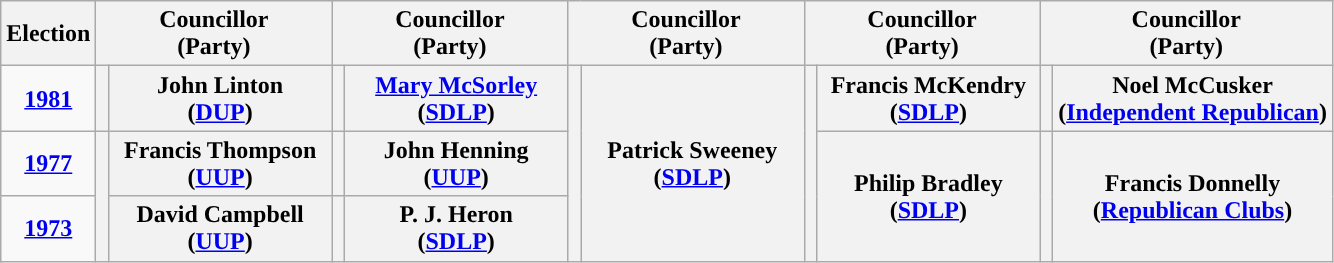<table class="wikitable" style="text-align:center">
<tr>
<th scope="col" width="50">Election</th>
<th scope="col" width="150" colspan = "2">Councillor<br> (Party)</th>
<th scope="col" width="150" colspan = "2">Councillor<br> (Party)</th>
<th scope="col" width="150" colspan = "2">Councillor<br> (Party)</th>
<th scope="col" width="150" colspan = "2">Councillor<br> (Party)</th>
<th scope="col" width="150" colspan = "2">Councillor<br> (Party)</th>
</tr>
<tr>
<td><strong><a href='#'>1981</a></strong></td>
<th rowspan="1" width="1" style="background-color: "></th>
<th rowspan = "1">John Linton <br> (<a href='#'>DUP</a>)</th>
<th rowspan="1" width="1" style="background-color: "></th>
<th rowspan = "1"><a href='#'>Mary McSorley</a> <br> (<a href='#'>SDLP</a>)</th>
<th rowspan="3" width="1" style="background-color: "></th>
<th rowspan = "3">Patrick Sweeney <br> (<a href='#'>SDLP</a>)</th>
<th rowspan="3" width="1" style="background-color: "></th>
<th rowspan = "1">Francis McKendry <br> (<a href='#'>SDLP</a>)</th>
<th rowspan="1" width="1" style="background-color: "></th>
<th rowspan = "1">Noel McCusker <br> (<a href='#'>Independent Republican</a>)</th>
</tr>
<tr>
<td><strong><a href='#'>1977</a></strong></td>
<th rowspan="2" width="1" style="background-color: "></th>
<th rowspan = "1">Francis Thompson <br> (<a href='#'>UUP</a>)</th>
<th rowspan="1" width="1" style="background-color: "></th>
<th rowspan = "1">John Henning <br> (<a href='#'>UUP</a>)</th>
<th rowspan = "2">Philip Bradley <br> (<a href='#'>SDLP</a>)</th>
<th rowspan="2" width="1" style="background-color: "></th>
<th rowspan = "2">Francis Donnelly <br> (<a href='#'>Republican Clubs</a>)</th>
</tr>
<tr>
<td><strong><a href='#'>1973</a></strong></td>
<th rowspan = "1">David Campbell <br> (<a href='#'>UUP</a>)</th>
<th rowspan="1" width="1" style="background-color: "></th>
<th rowspan = "1">P. J. Heron <br> (<a href='#'>SDLP</a>)</th>
</tr>
</table>
